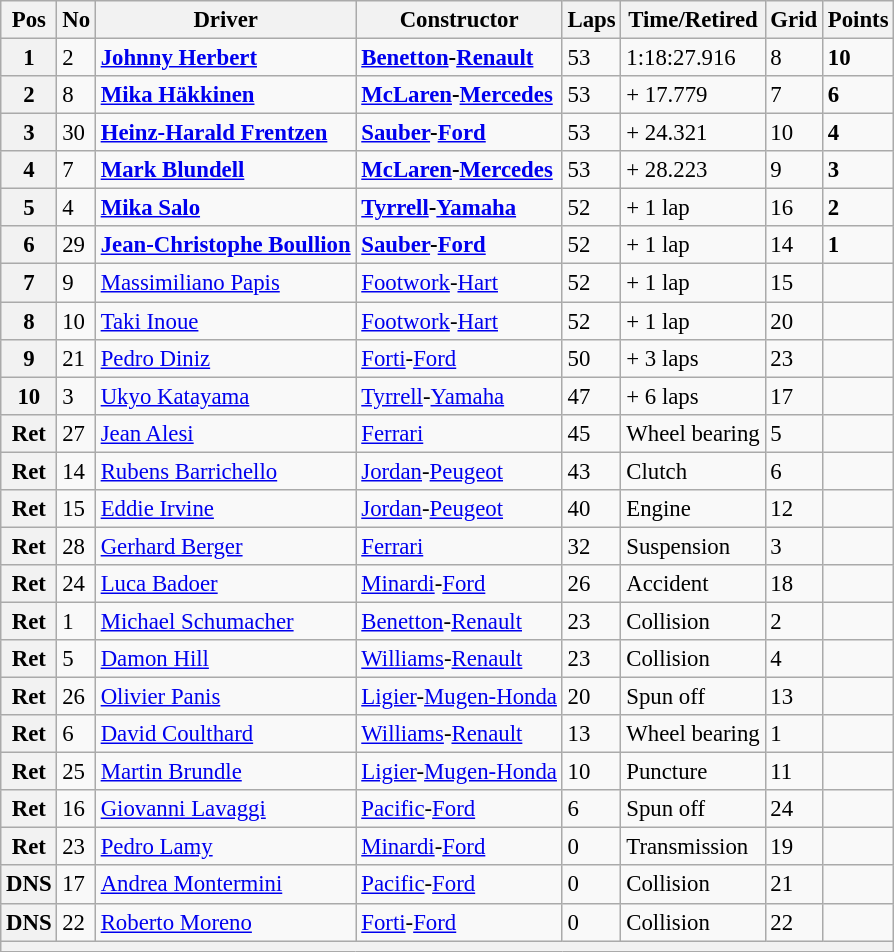<table class="wikitable" style="font-size: 95%;">
<tr>
<th>Pos</th>
<th>No</th>
<th>Driver</th>
<th>Constructor</th>
<th>Laps</th>
<th>Time/Retired</th>
<th>Grid</th>
<th>Points</th>
</tr>
<tr>
<th>1</th>
<td>2</td>
<td> <strong><a href='#'>Johnny Herbert</a></strong></td>
<td><strong><a href='#'>Benetton</a>-<a href='#'>Renault</a></strong></td>
<td>53</td>
<td>1:18:27.916</td>
<td>8</td>
<td><strong>10</strong></td>
</tr>
<tr>
<th>2</th>
<td>8</td>
<td> <strong><a href='#'>Mika Häkkinen</a></strong></td>
<td><strong><a href='#'>McLaren</a>-<a href='#'>Mercedes</a></strong></td>
<td>53</td>
<td>+ 17.779</td>
<td>7</td>
<td><strong>6</strong></td>
</tr>
<tr>
<th>3</th>
<td>30</td>
<td> <strong><a href='#'>Heinz-Harald Frentzen</a></strong></td>
<td><strong><a href='#'>Sauber</a>-<a href='#'>Ford</a></strong></td>
<td>53</td>
<td>+ 24.321</td>
<td>10</td>
<td><strong>4</strong></td>
</tr>
<tr>
<th>4</th>
<td>7</td>
<td> <strong><a href='#'>Mark Blundell</a></strong></td>
<td><strong><a href='#'>McLaren</a>-<a href='#'>Mercedes</a></strong></td>
<td>53</td>
<td>+ 28.223</td>
<td>9</td>
<td><strong>3</strong></td>
</tr>
<tr>
<th>5</th>
<td>4</td>
<td> <strong><a href='#'>Mika Salo</a></strong></td>
<td><strong><a href='#'>Tyrrell</a>-<a href='#'>Yamaha</a></strong></td>
<td>52</td>
<td>+ 1 lap</td>
<td>16</td>
<td><strong>2</strong></td>
</tr>
<tr>
<th>6</th>
<td>29</td>
<td> <strong><a href='#'>Jean-Christophe Boullion</a></strong></td>
<td><strong><a href='#'>Sauber</a>-<a href='#'>Ford</a></strong></td>
<td>52</td>
<td>+ 1 lap</td>
<td>14</td>
<td><strong>1</strong></td>
</tr>
<tr>
<th>7</th>
<td>9</td>
<td> <a href='#'>Massimiliano Papis</a></td>
<td><a href='#'>Footwork</a>-<a href='#'>Hart</a></td>
<td>52</td>
<td>+ 1 lap</td>
<td>15</td>
<td> </td>
</tr>
<tr>
<th>8</th>
<td>10</td>
<td> <a href='#'>Taki Inoue</a></td>
<td><a href='#'>Footwork</a>-<a href='#'>Hart</a></td>
<td>52</td>
<td>+ 1 lap</td>
<td>20</td>
<td> </td>
</tr>
<tr>
<th>9</th>
<td>21</td>
<td> <a href='#'>Pedro Diniz</a></td>
<td><a href='#'>Forti</a>-<a href='#'>Ford</a></td>
<td>50</td>
<td>+ 3 laps</td>
<td>23</td>
<td> </td>
</tr>
<tr>
<th>10</th>
<td>3</td>
<td> <a href='#'>Ukyo Katayama</a></td>
<td><a href='#'>Tyrrell</a>-<a href='#'>Yamaha</a></td>
<td>47</td>
<td>+ 6 laps</td>
<td>17</td>
<td> </td>
</tr>
<tr>
<th>Ret</th>
<td>27</td>
<td> <a href='#'>Jean Alesi</a></td>
<td><a href='#'>Ferrari</a></td>
<td>45</td>
<td>Wheel bearing</td>
<td>5</td>
<td> </td>
</tr>
<tr>
<th>Ret</th>
<td>14</td>
<td> <a href='#'>Rubens Barrichello</a></td>
<td><a href='#'>Jordan</a>-<a href='#'>Peugeot</a></td>
<td>43</td>
<td>Clutch</td>
<td>6</td>
<td> </td>
</tr>
<tr>
<th>Ret</th>
<td>15</td>
<td> <a href='#'>Eddie Irvine</a></td>
<td><a href='#'>Jordan</a>-<a href='#'>Peugeot</a></td>
<td>40</td>
<td>Engine</td>
<td>12</td>
<td> </td>
</tr>
<tr>
<th>Ret</th>
<td>28</td>
<td> <a href='#'>Gerhard Berger</a></td>
<td><a href='#'>Ferrari</a></td>
<td>32</td>
<td>Suspension</td>
<td>3</td>
<td> </td>
</tr>
<tr>
<th>Ret</th>
<td>24</td>
<td> <a href='#'>Luca Badoer</a></td>
<td><a href='#'>Minardi</a>-<a href='#'>Ford</a></td>
<td>26</td>
<td>Accident</td>
<td>18</td>
<td> </td>
</tr>
<tr>
<th>Ret</th>
<td>1</td>
<td> <a href='#'>Michael Schumacher</a></td>
<td><a href='#'>Benetton</a>-<a href='#'>Renault</a></td>
<td>23</td>
<td>Collision</td>
<td>2</td>
<td> </td>
</tr>
<tr>
<th>Ret</th>
<td>5</td>
<td> <a href='#'>Damon Hill</a></td>
<td><a href='#'>Williams</a>-<a href='#'>Renault</a></td>
<td>23</td>
<td>Collision</td>
<td>4</td>
<td> </td>
</tr>
<tr>
<th>Ret</th>
<td>26</td>
<td> <a href='#'>Olivier Panis</a></td>
<td><a href='#'>Ligier</a>-<a href='#'>Mugen-Honda</a></td>
<td>20</td>
<td>Spun off</td>
<td>13</td>
<td> </td>
</tr>
<tr>
<th>Ret</th>
<td>6</td>
<td> <a href='#'>David Coulthard</a></td>
<td><a href='#'>Williams</a>-<a href='#'>Renault</a></td>
<td>13</td>
<td>Wheel bearing</td>
<td>1</td>
<td> </td>
</tr>
<tr>
<th>Ret</th>
<td>25</td>
<td> <a href='#'>Martin Brundle</a></td>
<td><a href='#'>Ligier</a>-<a href='#'>Mugen-Honda</a></td>
<td>10</td>
<td>Puncture</td>
<td>11</td>
<td> </td>
</tr>
<tr>
<th>Ret</th>
<td>16</td>
<td> <a href='#'>Giovanni Lavaggi</a></td>
<td><a href='#'>Pacific</a>-<a href='#'>Ford</a></td>
<td>6</td>
<td>Spun off</td>
<td>24</td>
<td> </td>
</tr>
<tr>
<th>Ret</th>
<td>23</td>
<td> <a href='#'>Pedro Lamy</a></td>
<td><a href='#'>Minardi</a>-<a href='#'>Ford</a></td>
<td>0</td>
<td>Transmission</td>
<td>19</td>
<td> </td>
</tr>
<tr>
<th>DNS</th>
<td>17</td>
<td> <a href='#'>Andrea Montermini</a></td>
<td><a href='#'>Pacific</a>-<a href='#'>Ford</a></td>
<td>0</td>
<td>Collision</td>
<td>21</td>
<td> </td>
</tr>
<tr>
<th>DNS</th>
<td>22</td>
<td> <a href='#'>Roberto Moreno</a></td>
<td><a href='#'>Forti</a>-<a href='#'>Ford</a></td>
<td>0</td>
<td>Collision</td>
<td>22</td>
<td> </td>
</tr>
<tr>
<th colspan="8"></th>
</tr>
</table>
